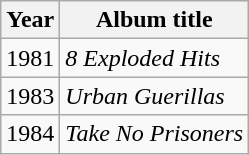<table class="wikitable">
<tr>
<th>Year</th>
<th>Album title</th>
</tr>
<tr>
<td>1981</td>
<td><em>8 Exploded Hits</em></td>
</tr>
<tr>
<td>1983</td>
<td><em>Urban Guerillas</em></td>
</tr>
<tr>
<td>1984</td>
<td><em>Take No Prisoners</em></td>
</tr>
</table>
